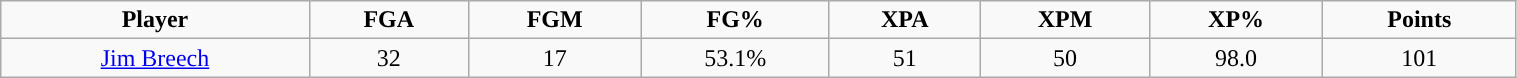<table class="wikitable" width="80%">
<tr align="center">
<td><strong>Player</strong></td>
<td><strong>FGA</strong></td>
<td><strong>FGM</strong></td>
<td><strong>FG%</strong></td>
<td><strong>XPA</strong></td>
<td><strong>XPM</strong></td>
<td><strong>XP%</strong></td>
<td><strong>Points</strong></td>
</tr>
<tr align="center" bgcolor="">
<td><a href='#'>Jim Breech</a></td>
<td>32</td>
<td>17</td>
<td>53.1%</td>
<td>51</td>
<td>50</td>
<td>98.0</td>
<td>101</td>
</tr>
</table>
